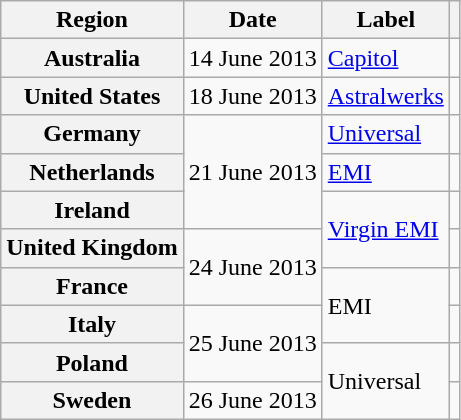<table class="wikitable plainrowheaders">
<tr>
<th scope="col">Region</th>
<th scope="col">Date</th>
<th scope="col">Label</th>
<th scope="col"></th>
</tr>
<tr>
<th scope="row">Australia</th>
<td>14 June 2013</td>
<td><a href='#'>Capitol</a></td>
<td align="center"></td>
</tr>
<tr>
<th scope="row">United States</th>
<td>18 June 2013</td>
<td><a href='#'>Astralwerks</a></td>
<td align="center"></td>
</tr>
<tr>
<th scope="row">Germany</th>
<td rowspan="3">21 June 2013</td>
<td><a href='#'>Universal</a></td>
<td align="center"></td>
</tr>
<tr>
<th scope="row">Netherlands</th>
<td><a href='#'>EMI</a></td>
<td align="center"></td>
</tr>
<tr>
<th scope="row">Ireland</th>
<td rowspan="2"><a href='#'>Virgin EMI</a></td>
<td align="center"></td>
</tr>
<tr>
<th scope="row">United Kingdom</th>
<td rowspan="2">24 June 2013</td>
<td align="center"></td>
</tr>
<tr>
<th scope="row">France</th>
<td rowspan="2">EMI</td>
<td align="center"></td>
</tr>
<tr>
<th scope="row">Italy</th>
<td rowspan="2">25 June 2013</td>
<td align="center"></td>
</tr>
<tr>
<th scope="row">Poland</th>
<td rowspan="2">Universal</td>
<td align="center"></td>
</tr>
<tr>
<th scope="row">Sweden</th>
<td>26 June 2013</td>
<td align="center"></td>
</tr>
</table>
